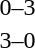<table>
<tr>
<th width=150></th>
<th width=80></th>
<th width=150></th>
</tr>
<tr>
<td align=right></td>
<td align=center>0–3</td>
<td></td>
</tr>
<tr>
<td align=right></td>
<td align=center>3–0</td>
<td></td>
</tr>
</table>
